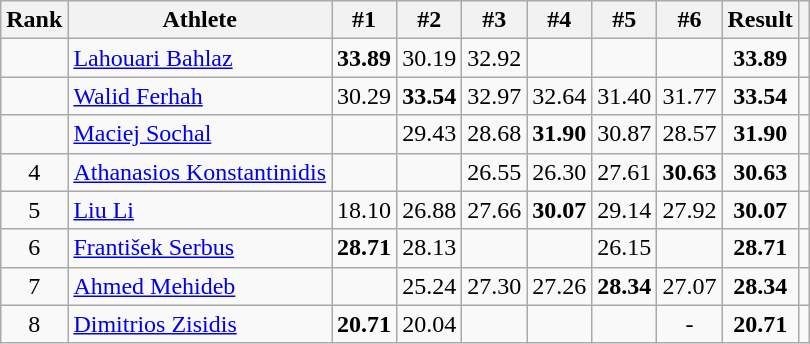<table class="wikitable sortable" style="text-align:center">
<tr>
<th>Rank</th>
<th>Athlete</th>
<th>#1</th>
<th>#2</th>
<th>#3</th>
<th>#4</th>
<th>#5</th>
<th>#6</th>
<th>Result</th>
<th></th>
</tr>
<tr>
<td></td>
<td style="text-align:left"><a href='#'>Lahouari Bahlaz</a><br></td>
<td><strong>33.89</strong></td>
<td>30.19</td>
<td>32.92</td>
<td></td>
<td></td>
<td></td>
<td><strong>33.89</strong></td>
<td></td>
</tr>
<tr>
<td></td>
<td style="text-align:left"><a href='#'>Walid Ferhah</a><br></td>
<td>30.29</td>
<td><strong>33.54</strong></td>
<td>32.97</td>
<td>32.64</td>
<td>31.40</td>
<td>31.77</td>
<td><strong>33.54</strong></td>
<td></td>
</tr>
<tr>
<td></td>
<td style="text-align:left"><a href='#'>Maciej Sochal</a><br></td>
<td></td>
<td>29.43</td>
<td>28.68</td>
<td><strong>31.90</strong></td>
<td>30.87</td>
<td>28.57</td>
<td><strong>31.90</strong></td>
<td></td>
</tr>
<tr>
<td>4</td>
<td style="text-align:left"><a href='#'>Athanasios Konstantinidis</a><br></td>
<td></td>
<td></td>
<td>26.55</td>
<td>26.30</td>
<td>27.61</td>
<td><strong>30.63</strong></td>
<td><strong>30.63</strong></td>
<td></td>
</tr>
<tr>
<td>5</td>
<td style="text-align:left"><a href='#'>Liu Li</a><br></td>
<td>18.10</td>
<td>26.88</td>
<td>27.66</td>
<td><strong>30.07</strong></td>
<td>29.14</td>
<td>27.92</td>
<td><strong>30.07</strong></td>
<td></td>
</tr>
<tr>
<td>6</td>
<td style="text-align:left"><a href='#'>František Serbus</a><br></td>
<td><strong>28.71</strong></td>
<td>28.13</td>
<td></td>
<td></td>
<td>26.15</td>
<td></td>
<td><strong>28.71</strong></td>
<td></td>
</tr>
<tr>
<td>7</td>
<td style="text-align:left"><a href='#'>Ahmed Mehideb</a><br></td>
<td></td>
<td>25.24</td>
<td>27.30</td>
<td>27.26</td>
<td><strong>28.34</strong></td>
<td>27.07</td>
<td><strong>28.34</strong></td>
<td></td>
</tr>
<tr>
<td>8</td>
<td style="text-align:left"><a href='#'>Dimitrios Zisidis</a><br></td>
<td><strong>20.71</strong></td>
<td>20.04</td>
<td></td>
<td></td>
<td></td>
<td>-</td>
<td><strong>20.71</strong></td>
<td></td>
</tr>
</table>
